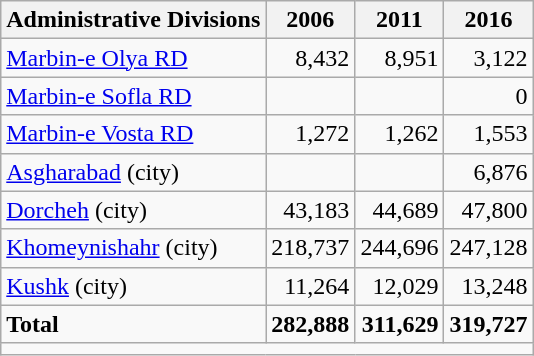<table class="wikitable">
<tr>
<th>Administrative Divisions</th>
<th>2006</th>
<th>2011</th>
<th>2016</th>
</tr>
<tr>
<td><a href='#'>Marbin-e Olya RD</a></td>
<td style="text-align: right;">8,432</td>
<td style="text-align: right;">8,951</td>
<td style="text-align: right;">3,122</td>
</tr>
<tr>
<td><a href='#'>Marbin-e Sofla RD</a></td>
<td style="text-align: right;"></td>
<td style="text-align: right;"></td>
<td style="text-align: right;">0</td>
</tr>
<tr>
<td><a href='#'>Marbin-e Vosta RD</a></td>
<td style="text-align: right;">1,272</td>
<td style="text-align: right;">1,262</td>
<td style="text-align: right;">1,553</td>
</tr>
<tr>
<td><a href='#'>Asgharabad</a> (city)</td>
<td style="text-align: right;"></td>
<td style="text-align: right;"></td>
<td style="text-align: right;">6,876</td>
</tr>
<tr>
<td><a href='#'>Dorcheh</a> (city)</td>
<td style="text-align: right;">43,183</td>
<td style="text-align: right;">44,689</td>
<td style="text-align: right;">47,800</td>
</tr>
<tr>
<td><a href='#'>Khomeynishahr</a> (city)</td>
<td style="text-align: right;">218,737</td>
<td style="text-align: right;">244,696</td>
<td style="text-align: right;">247,128</td>
</tr>
<tr>
<td><a href='#'>Kushk</a> (city)</td>
<td style="text-align: right;">11,264</td>
<td style="text-align: right;">12,029</td>
<td style="text-align: right;">13,248</td>
</tr>
<tr>
<td><strong>Total</strong></td>
<td style="text-align: right;"><strong>282,888</strong></td>
<td style="text-align: right;"><strong>311,629</strong></td>
<td style="text-align: right;"><strong>319,727</strong></td>
</tr>
<tr>
<td colspan=4></td>
</tr>
</table>
